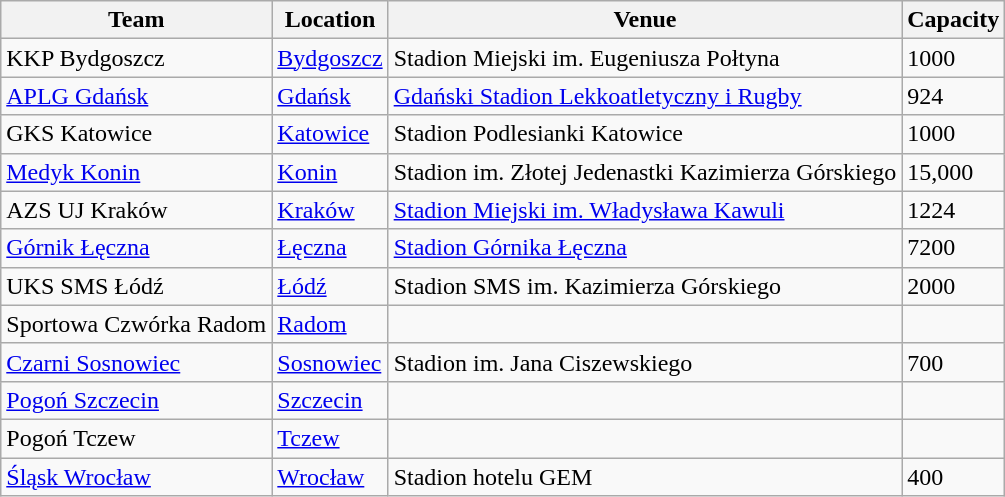<table class="wikitable sortable" style="text-align: left;">
<tr>
<th>Team</th>
<th>Location</th>
<th>Venue</th>
<th>Capacity</th>
</tr>
<tr>
<td>KKP Bydgoszcz</td>
<td><a href='#'>Bydgoszcz</a></td>
<td>Stadion Miejski im. Eugeniusza Połtyna</td>
<td>1000</td>
</tr>
<tr>
<td><a href='#'>APLG Gdańsk</a></td>
<td><a href='#'>Gdańsk</a></td>
<td><a href='#'>Gdański Stadion Lekkoatletyczny i Rugby</a></td>
<td>924</td>
</tr>
<tr>
<td>GKS Katowice</td>
<td><a href='#'>Katowice</a></td>
<td>Stadion Podlesianki Katowice</td>
<td>1000</td>
</tr>
<tr>
<td><a href='#'>Medyk Konin</a></td>
<td><a href='#'>Konin</a></td>
<td>Stadion im. Złotej Jedenastki Kazimierza Górskiego</td>
<td>15,000</td>
</tr>
<tr>
<td>AZS UJ Kraków</td>
<td><a href='#'>Kraków</a></td>
<td><a href='#'>Stadion Miejski im. Władysława Kawuli</a></td>
<td>1224</td>
</tr>
<tr>
<td><a href='#'>Górnik Łęczna</a></td>
<td><a href='#'>Łęczna</a></td>
<td><a href='#'>Stadion Górnika Łęczna</a></td>
<td>7200</td>
</tr>
<tr>
<td>UKS SMS Łódź</td>
<td><a href='#'>Łódź</a></td>
<td>Stadion SMS im. Kazimierza Górskiego</td>
<td>2000</td>
</tr>
<tr>
<td>Sportowa Czwórka Radom</td>
<td><a href='#'>Radom</a></td>
<td></td>
<td></td>
</tr>
<tr>
<td><a href='#'>Czarni Sosnowiec</a></td>
<td><a href='#'>Sosnowiec</a></td>
<td>Stadion im. Jana Ciszewskiego</td>
<td>700</td>
</tr>
<tr>
<td><a href='#'>Pogoń Szczecin</a></td>
<td><a href='#'>Szczecin</a></td>
<td></td>
<td></td>
</tr>
<tr>
<td>Pogoń Tczew</td>
<td><a href='#'>Tczew</a></td>
<td></td>
<td></td>
</tr>
<tr>
<td><a href='#'>Śląsk Wrocław</a></td>
<td><a href='#'>Wrocław</a></td>
<td>Stadion hotelu GEM</td>
<td>400</td>
</tr>
</table>
